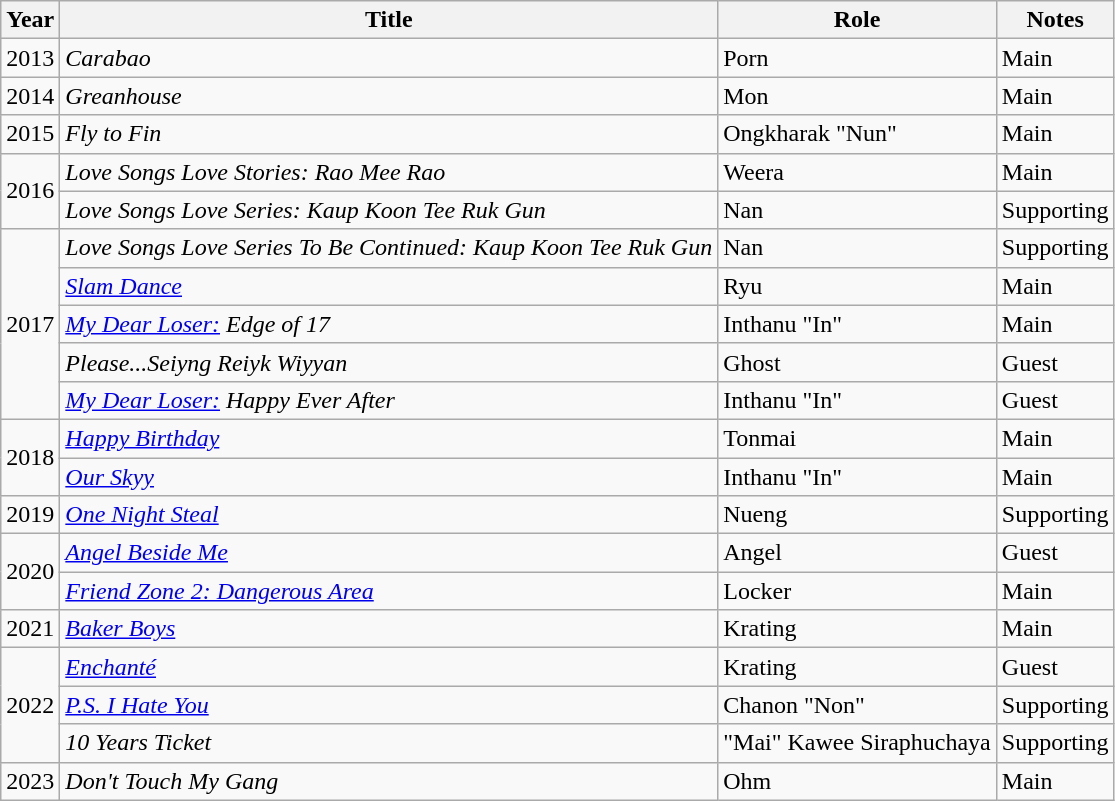<table class="wikitable">
<tr>
<th>Year</th>
<th>Title</th>
<th>Role</th>
<th>Notes</th>
</tr>
<tr>
<td>2013</td>
<td><em>Carabao</em></td>
<td>Porn</td>
<td>Main</td>
</tr>
<tr>
<td>2014</td>
<td><em>Greanhouse</em></td>
<td>Mon</td>
<td>Main</td>
</tr>
<tr>
<td>2015</td>
<td><em>Fly to Fin</em></td>
<td>Ongkharak "Nun"</td>
<td>Main</td>
</tr>
<tr>
<td rowspan="2">2016</td>
<td><em>Love Songs Love Stories: Rao Mee Rao</em></td>
<td>Weera</td>
<td>Main</td>
</tr>
<tr>
<td><em>Love Songs Love Series: Kaup Koon Tee Ruk Gun</em></td>
<td>Nan</td>
<td>Supporting</td>
</tr>
<tr>
<td rowspan="5">2017</td>
<td><em>Love Songs Love Series To Be Continued: Kaup Koon Tee Ruk Gun</em></td>
<td>Nan</td>
<td>Supporting</td>
</tr>
<tr>
<td><em><a href='#'>Slam Dance</a></em></td>
<td>Ryu</td>
<td>Main</td>
</tr>
<tr>
<td><em><a href='#'>My Dear Loser:</a> Edge of 17</em></td>
<td>Inthanu "In"</td>
<td>Main</td>
</tr>
<tr>
<td><em>Please...Seiyng Reiyk Wiyyan</em></td>
<td>Ghost</td>
<td>Guest</td>
</tr>
<tr>
<td><em><a href='#'>My Dear Loser:</a> Happy Ever After</em></td>
<td>Inthanu "In"</td>
<td>Guest</td>
</tr>
<tr>
<td rowspan="2">2018</td>
<td><em><a href='#'>Happy Birthday</a></em></td>
<td>Tonmai</td>
<td>Main</td>
</tr>
<tr>
<td><em><a href='#'>Our Skyy</a></em></td>
<td>Inthanu "In"</td>
<td>Main</td>
</tr>
<tr>
<td>2019</td>
<td><em><a href='#'>One Night Steal</a></em></td>
<td>Nueng</td>
<td>Supporting</td>
</tr>
<tr>
<td rowspan="2">2020</td>
<td><em><a href='#'>Angel Beside Me</a></em></td>
<td>Angel</td>
<td>Guest</td>
</tr>
<tr>
<td><em><a href='#'>Friend Zone 2: Dangerous Area</a></em></td>
<td>Locker</td>
<td>Main</td>
</tr>
<tr>
<td rowspan="1">2021</td>
<td><em><a href='#'>Baker Boys</a></em></td>
<td>Krating</td>
<td>Main</td>
</tr>
<tr>
<td rowspan="3">2022</td>
<td><em><a href='#'>Enchanté</a></em></td>
<td>Krating</td>
<td>Guest</td>
</tr>
<tr>
<td><em><a href='#'>P.S. I Hate You</a></em></td>
<td>Chanon "Non"</td>
<td>Supporting</td>
</tr>
<tr>
<td><em>10 Years Ticket</em></td>
<td>"Mai" Kawee Siraphuchaya</td>
<td>Supporting</td>
</tr>
<tr>
<td rowspan="1">2023</td>
<td><em>Don't Touch My Gang</em></td>
<td>Ohm</td>
<td>Main</td>
</tr>
</table>
